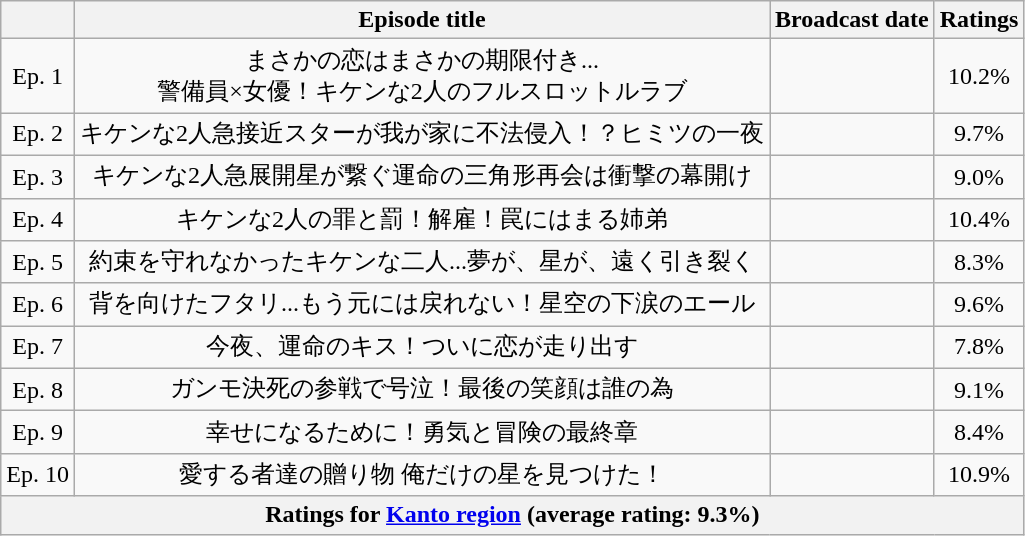<table class="wikitable" style="text-align:center">
<tr style="text-align:center">
<th></th>
<th>Episode title</th>
<th>Broadcast date</th>
<th>Ratings</th>
</tr>
<tr>
<td>Ep. 1</td>
<td>まさかの恋はまさかの期限付き...<br>警備員×女優！キケンな2人のフルスロットルラブ</td>
<td align=left></td>
<td>10.2%</td>
</tr>
<tr>
<td>Ep. 2</td>
<td>キケンな2人急接近スターが我が家に不法侵入！？ヒミツの一夜</td>
<td align=left></td>
<td>9.7%</td>
</tr>
<tr>
<td>Ep. 3</td>
<td>キケンな2人急展開星が繋ぐ運命の三角形再会は衝撃の幕開け</td>
<td align=left></td>
<td>9.0%</td>
</tr>
<tr>
<td>Ep. 4</td>
<td>キケンな2人の罪と罰！解雇！罠にはまる姉弟</td>
<td align=left></td>
<td>10.4%</td>
</tr>
<tr>
<td>Ep. 5</td>
<td>約束を守れなかったキケンな二人...夢が、星が、遠く引き裂く</td>
<td align=left></td>
<td>8.3%</td>
</tr>
<tr>
<td>Ep. 6</td>
<td>背を向けたフタリ...もう元には戻れない！星空の下涙のエール</td>
<td align=left></td>
<td>9.6%</td>
</tr>
<tr>
<td>Ep. 7</td>
<td>今夜、運命のキス！ついに恋が走り出す</td>
<td align=left></td>
<td><span>7.8%</span></td>
</tr>
<tr>
<td>Ep. 8</td>
<td>ガンモ決死の参戦で号泣！最後の笑顔は誰の為</td>
<td align=left></td>
<td>9.1%</td>
</tr>
<tr>
<td>Ep. 9</td>
<td>幸せになるために！勇気と冒険の最終章</td>
<td align=left></td>
<td>8.4%</td>
</tr>
<tr>
<td>Ep. 10</td>
<td>愛する者達の贈り物 俺だけの星を見つけた！</td>
<td align=left></td>
<td><span>10.9%</span></td>
</tr>
<tr>
<th colspan="4">Ratings for <a href='#'>Kanto region</a> (average rating: 9.3%)</th>
</tr>
</table>
